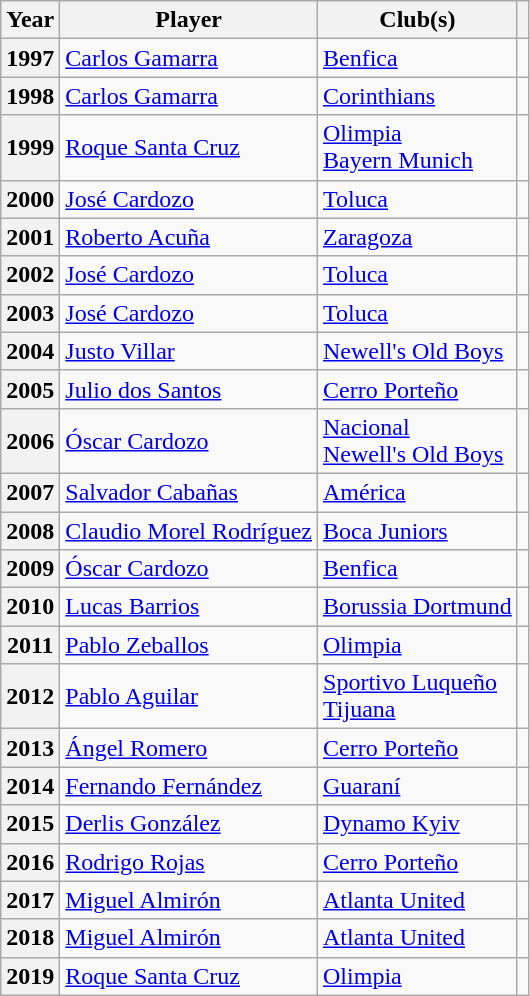<table class="wikitable sortable">
<tr>
<th>Year</th>
<th>Player</th>
<th>Club(s)</th>
<th></th>
</tr>
<tr>
<th><strong>1997</strong></th>
<td><a href='#'>Carlos Gamarra</a></td>
<td> <a href='#'>Benfica</a></td>
<td></td>
</tr>
<tr>
<th><strong>1998</strong></th>
<td><a href='#'>Carlos Gamarra</a></td>
<td> <a href='#'>Corinthians</a></td>
<td></td>
</tr>
<tr>
<th><strong>1999</strong></th>
<td><a href='#'>Roque Santa Cruz</a></td>
<td> <a href='#'>Olimpia</a><br> <a href='#'>Bayern Munich</a></td>
<td></td>
</tr>
<tr>
<th><strong>2000</strong></th>
<td><a href='#'>José Cardozo</a></td>
<td> <a href='#'>Toluca</a></td>
<td></td>
</tr>
<tr>
<th><strong>2001</strong></th>
<td><a href='#'>Roberto Acuña</a></td>
<td> <a href='#'>Zaragoza</a></td>
<td></td>
</tr>
<tr>
<th><strong>2002</strong></th>
<td><a href='#'>José Cardozo</a></td>
<td> <a href='#'>Toluca</a></td>
<td></td>
</tr>
<tr>
<th><strong>2003</strong></th>
<td><a href='#'>José Cardozo</a></td>
<td> <a href='#'>Toluca</a></td>
<td></td>
</tr>
<tr>
<th><strong>2004</strong></th>
<td><a href='#'>Justo Villar</a></td>
<td> <a href='#'>Newell's Old Boys</a></td>
<td></td>
</tr>
<tr>
<th><strong>2005</strong></th>
<td><a href='#'>Julio dos Santos</a></td>
<td> <a href='#'>Cerro Porteño</a></td>
<td></td>
</tr>
<tr>
<th><strong>2006</strong></th>
<td><a href='#'>Óscar Cardozo</a></td>
<td> <a href='#'>Nacional</a><br> <a href='#'>Newell's Old Boys</a></td>
<td></td>
</tr>
<tr>
<th><strong>2007</strong></th>
<td><a href='#'>Salvador Cabañas</a></td>
<td> <a href='#'>América</a></td>
<td></td>
</tr>
<tr>
<th><strong>2008</strong></th>
<td><a href='#'>Claudio Morel Rodríguez</a></td>
<td> <a href='#'>Boca Juniors</a></td>
<td></td>
</tr>
<tr>
<th><strong>2009</strong></th>
<td><a href='#'>Óscar Cardozo</a></td>
<td> <a href='#'>Benfica</a></td>
<td></td>
</tr>
<tr>
<th><strong>2010</strong></th>
<td><a href='#'>Lucas Barrios</a></td>
<td> <a href='#'>Borussia Dortmund</a></td>
<td></td>
</tr>
<tr>
<th><strong>2011</strong></th>
<td><a href='#'>Pablo Zeballos</a></td>
<td> <a href='#'>Olimpia</a></td>
<td></td>
</tr>
<tr>
<th><strong>2012</strong></th>
<td><a href='#'>Pablo Aguilar</a></td>
<td> <a href='#'>Sportivo Luqueño</a><br> <a href='#'>Tijuana</a></td>
<td></td>
</tr>
<tr>
<th><strong>2013</strong></th>
<td><a href='#'>Ángel Romero</a></td>
<td> <a href='#'>Cerro Porteño</a></td>
<td></td>
</tr>
<tr>
<th><strong>2014</strong></th>
<td><a href='#'>Fernando Fernández</a></td>
<td> <a href='#'>Guaraní</a></td>
<td></td>
</tr>
<tr>
<th><strong>2015</strong></th>
<td><a href='#'>Derlis González</a></td>
<td> <a href='#'>Dynamo Kyiv</a></td>
<td></td>
</tr>
<tr>
<th><strong>2016</strong></th>
<td><a href='#'>Rodrigo Rojas</a></td>
<td> <a href='#'>Cerro Porteño</a></td>
<td></td>
</tr>
<tr>
<th><strong>2017</strong></th>
<td><a href='#'>Miguel Almirón</a></td>
<td> <a href='#'>Atlanta United</a></td>
<td></td>
</tr>
<tr>
<th><strong>2018</strong></th>
<td><a href='#'>Miguel Almirón</a></td>
<td> <a href='#'>Atlanta United</a></td>
<td></td>
</tr>
<tr>
<th><strong>2019</strong></th>
<td><a href='#'>Roque Santa Cruz</a></td>
<td> <a href='#'>Olimpia</a></td>
<td></td>
</tr>
</table>
